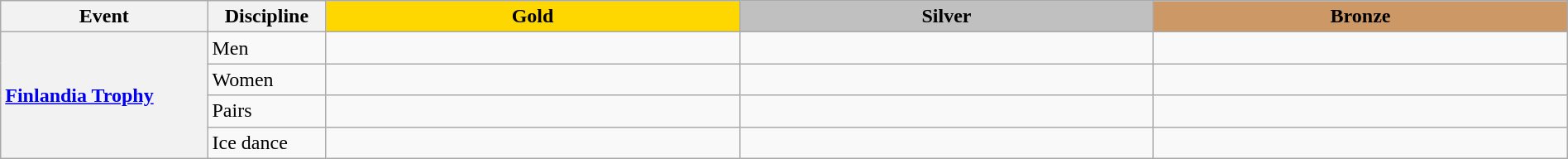<table class="wikitable unsortable" style="text-align:left; width:100%;">
<tr>
<th scope="col" style="width:10%">Event</th>
<th scope="col" style="width:5%">Discipline</th>
<td scope="col" style="text-align:center; width:20%; background:gold"><strong>Gold</strong></td>
<td scope="col" style="text-align:center; width:20%; background:silver"><strong>Silver</strong></td>
<td scope="col" style="text-align:center; width:20%; background:#c96"><strong>Bronze</strong></td>
</tr>
<tr>
<th scope="row" style="text-align:left" rowspan="4"> <a href='#'>Finlandia Trophy</a></th>
<td>Men</td>
<td></td>
<td></td>
<td></td>
</tr>
<tr>
<td>Women</td>
<td></td>
<td></td>
<td></td>
</tr>
<tr>
<td>Pairs</td>
<td></td>
<td></td>
<td></td>
</tr>
<tr>
<td>Ice dance</td>
<td></td>
<td></td>
<td></td>
</tr>
</table>
